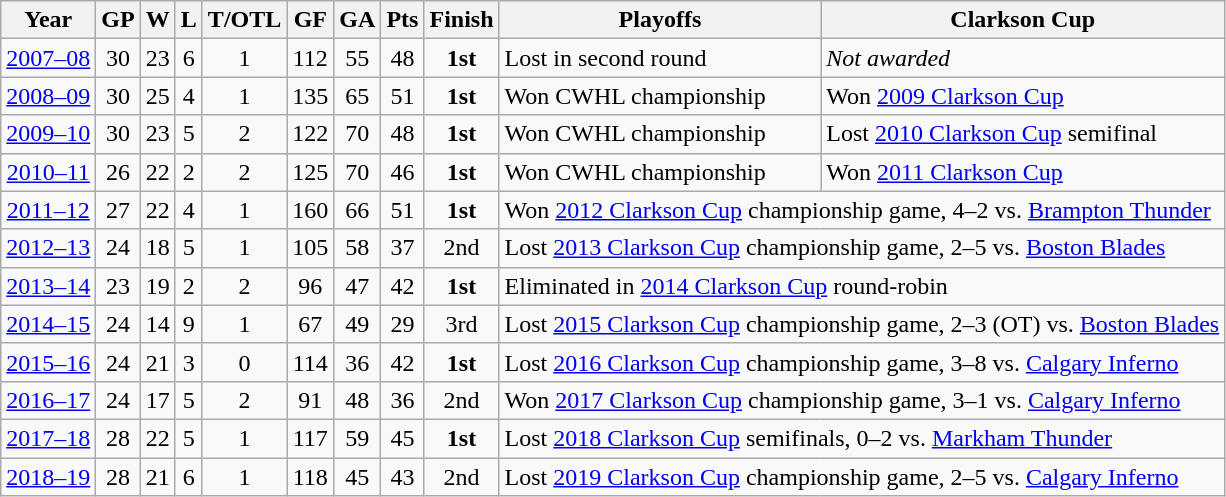<table class="wikitable sortable" style="text-align:center">
<tr>
<th>Year</th>
<th title="Games played" class="unsortable">GP</th>
<th title="Wins">W</th>
<th title="Losses">L</th>
<th title="Ties">T/OTL</th>
<th title="Goals for">GF</th>
<th title="Goals against">GA</th>
<th title="Points">Pts</th>
<th>Finish</th>
<th class="unsortable">Playoffs</th>
<th class="unsortable">Clarkson Cup</th>
</tr>
<tr>
<td><a href='#'>2007–08</a></td>
<td>30</td>
<td>23</td>
<td>6</td>
<td>1</td>
<td>112</td>
<td>55</td>
<td>48</td>
<td><strong>1st</strong></td>
<td align=left>Lost in second round</td>
<td align=left><em>Not awarded</em></td>
</tr>
<tr>
<td><a href='#'>2008–09</a></td>
<td>30</td>
<td>25</td>
<td>4</td>
<td>1</td>
<td>135</td>
<td>65</td>
<td>51</td>
<td><strong>1st</strong></td>
<td align=left>Won CWHL championship</td>
<td align=left>Won <a href='#'>2009 Clarkson Cup</a></td>
</tr>
<tr>
<td><a href='#'>2009–10</a></td>
<td>30</td>
<td>23</td>
<td>5</td>
<td>2</td>
<td>122</td>
<td>70</td>
<td>48</td>
<td><strong>1st</strong></td>
<td align=left>Won CWHL championship</td>
<td align=left>Lost <a href='#'>2010 Clarkson Cup</a> semifinal</td>
</tr>
<tr>
<td><a href='#'>2010–11</a></td>
<td>26</td>
<td>22</td>
<td>2</td>
<td>2</td>
<td>125</td>
<td>70</td>
<td>46</td>
<td><strong>1st</strong></td>
<td align=left>Won CWHL championship</td>
<td align=left>Won <a href='#'>2011 Clarkson Cup</a></td>
</tr>
<tr>
<td><a href='#'>2011–12</a></td>
<td>27</td>
<td>22</td>
<td>4</td>
<td>1</td>
<td>160</td>
<td>66</td>
<td>51</td>
<td><strong>1st</strong></td>
<td align=left colspan=2>Won <a href='#'>2012 Clarkson Cup</a> championship game, 4–2 vs. <a href='#'>Brampton Thunder</a></td>
</tr>
<tr>
<td><a href='#'>2012–13</a></td>
<td>24</td>
<td>18</td>
<td>5</td>
<td>1</td>
<td>105</td>
<td>58</td>
<td>37</td>
<td>2nd</td>
<td align=left colspan=2>Lost <a href='#'>2013 Clarkson Cup</a> championship game, 2–5 vs. <a href='#'>Boston Blades</a></td>
</tr>
<tr>
<td><a href='#'>2013–14</a></td>
<td>23</td>
<td>19</td>
<td>2</td>
<td>2</td>
<td>96</td>
<td>47</td>
<td>42</td>
<td><strong>1st</strong></td>
<td align=left colspan=2>Eliminated in <a href='#'>2014 Clarkson Cup</a> round-robin</td>
</tr>
<tr>
<td><a href='#'>2014–15</a></td>
<td>24</td>
<td>14</td>
<td>9</td>
<td>1</td>
<td>67</td>
<td>49</td>
<td>29</td>
<td>3rd</td>
<td align=left colspan=2>Lost <a href='#'>2015 Clarkson Cup</a> championship game, 2–3 (OT) vs. <a href='#'>Boston Blades</a></td>
</tr>
<tr>
<td><a href='#'>2015–16</a></td>
<td>24</td>
<td>21</td>
<td>3</td>
<td>0</td>
<td>114</td>
<td>36</td>
<td>42</td>
<td><strong>1st</strong></td>
<td align=left colspan=2>Lost <a href='#'>2016 Clarkson Cup</a> championship game, 3–8 vs. <a href='#'>Calgary Inferno</a></td>
</tr>
<tr>
<td><a href='#'>2016–17</a></td>
<td>24</td>
<td>17</td>
<td>5</td>
<td>2</td>
<td>91</td>
<td>48</td>
<td>36</td>
<td>2nd</td>
<td align=left colspan=2>Won <a href='#'>2017 Clarkson Cup</a> championship game, 3–1 vs. <a href='#'>Calgary Inferno</a></td>
</tr>
<tr>
<td><a href='#'>2017–18</a></td>
<td>28</td>
<td>22</td>
<td>5</td>
<td>1</td>
<td>117</td>
<td>59</td>
<td>45</td>
<td><strong>1st</strong></td>
<td align=left colspan=2>Lost <a href='#'>2018 Clarkson Cup</a> semifinals, 0–2 vs. <a href='#'>Markham Thunder</a></td>
</tr>
<tr>
<td><a href='#'>2018–19</a></td>
<td>28</td>
<td>21</td>
<td>6</td>
<td>1</td>
<td>118</td>
<td>45</td>
<td>43</td>
<td>2nd</td>
<td align=left colspan=2>Lost <a href='#'>2019 Clarkson Cup</a> championship game, 2–5 vs. <a href='#'>Calgary Inferno</a></td>
</tr>
</table>
